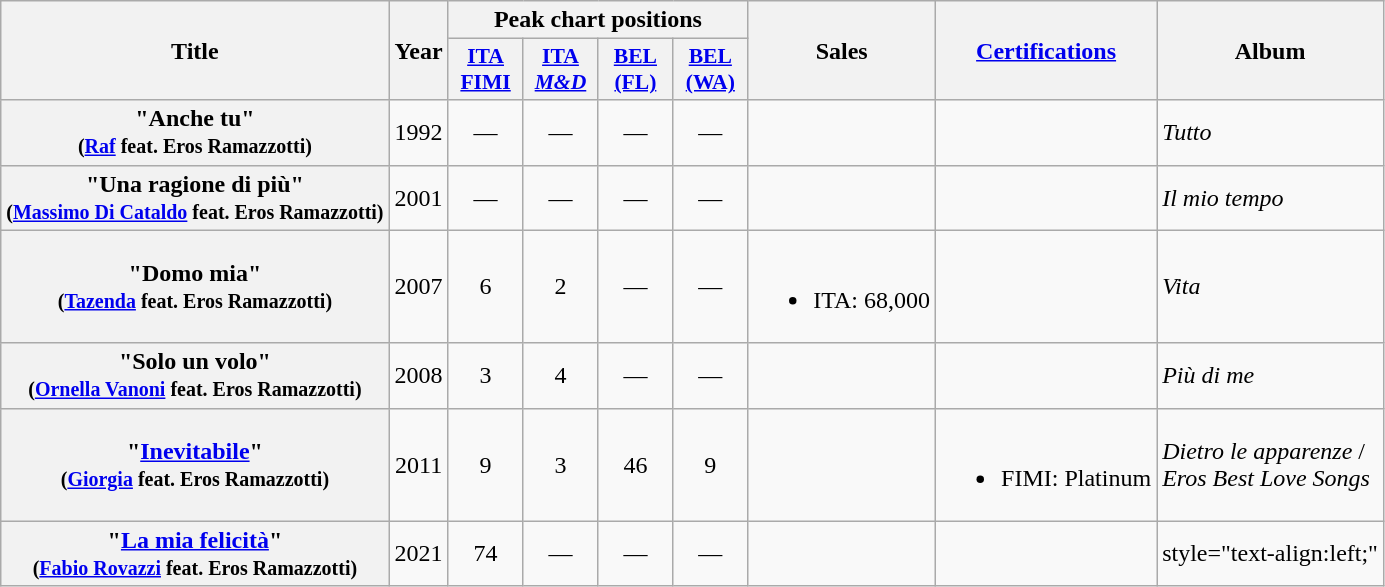<table class="wikitable plainrowheaders" style="text-align:center;">
<tr>
<th scope="col" rowspan="2">Title</th>
<th scope="col" rowspan="2">Year</th>
<th scope="col" colspan="4">Peak chart positions</th>
<th scope="col" rowspan="2">Sales</th>
<th scope="col" rowspan="2"><a href='#'>Certifications</a></th>
<th scope="col" rowspan="2">Album</th>
</tr>
<tr>
<th style="width:3em;font-size:90%"><a href='#'>ITA<br>FIMI</a><br></th>
<th style="width:3em;font-size:90%"><a href='#'>ITA<br><em>M&D</em></a><br></th>
<th style="width:3em;font-size:90%"><a href='#'>BEL<br>(FL)</a><br></th>
<th style="width:3em;font-size:90%"><a href='#'>BEL<br>(WA)</a><br></th>
</tr>
<tr>
<th scope="row">"Anche tu"<br><small>(<a href='#'>Raf</a> feat. Eros Ramazzotti)</small></th>
<td>1992</td>
<td>—</td>
<td>—</td>
<td>—</td>
<td>—</td>
<td></td>
<td style="text-align:left;"></td>
<td align="left"><em>Tutto</em></td>
</tr>
<tr>
<th scope="row">"Una ragione di più" <br><small>(<a href='#'>Massimo Di Cataldo</a> feat. Eros Ramazzotti)</small></th>
<td>2001</td>
<td>—</td>
<td>—</td>
<td>—</td>
<td>—</td>
<td></td>
<td style="text-align:left;"></td>
<td align="left"><em>Il mio tempo</em></td>
</tr>
<tr>
<th scope="row">"Domo mia" <br><small>(<a href='#'>Tazenda</a> feat. Eros Ramazzotti)</small></th>
<td>2007</td>
<td>6</td>
<td>2</td>
<td>—</td>
<td>—</td>
<td><br><ul><li>ITA: 68,000</li></ul></td>
<td style="text-align:left;"></td>
<td align="left"><em>Vita</em></td>
</tr>
<tr>
<th scope="row">"Solo un volo" <br><small>(<a href='#'>Ornella Vanoni</a> feat. Eros Ramazzotti)</small></th>
<td>2008</td>
<td>3</td>
<td>4</td>
<td>—</td>
<td>—</td>
<td></td>
<td style="text-align:left;"></td>
<td style="text-align:left;"><em>Più di me</em></td>
</tr>
<tr>
<th scope="row">"<a href='#'>Inevitabile</a>"<br><small>(<a href='#'>Giorgia</a> feat. Eros Ramazzotti)</small></th>
<td>2011</td>
<td>9</td>
<td>3</td>
<td>46</td>
<td>9</td>
<td style="text-align:left;"></td>
<td><br><ul><li>FIMI: Platinum</li></ul></td>
<td style="text-align:left;"><em>Dietro le apparenze</em> /<br><em>Eros Best Love Songs</em></td>
</tr>
<tr>
<th scope="row">"<a href='#'>La mia felicità</a>" <br><small>(<a href='#'>Fabio Rovazzi</a> feat. Eros Ramazzotti)</small></th>
<td>2021</td>
<td>74</td>
<td>—</td>
<td>—</td>
<td>—</td>
<td></td>
<td style="text-align:left;"></td>
<td>style="text-align:left;" </td>
</tr>
</table>
